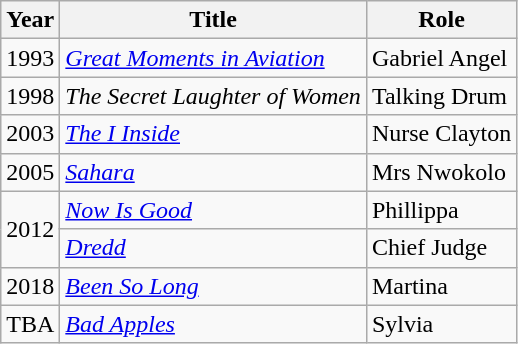<table class="wikitable">
<tr>
<th>Year</th>
<th>Title</th>
<th>Role</th>
</tr>
<tr>
<td rowspan="1">1993</td>
<td><em><a href='#'>Great Moments in Aviation</a></em></td>
<td>Gabriel Angel</td>
</tr>
<tr>
<td rowspan="1">1998</td>
<td><em>The Secret Laughter of Women</em></td>
<td>Talking Drum</td>
</tr>
<tr>
<td rowspan="1">2003</td>
<td><em><a href='#'>The I Inside</a></em></td>
<td>Nurse Clayton</td>
</tr>
<tr>
<td rowspan="1">2005</td>
<td><em><a href='#'>Sahara</a></em></td>
<td>Mrs Nwokolo</td>
</tr>
<tr>
<td rowspan="2">2012</td>
<td><em><a href='#'>Now Is Good</a></em></td>
<td>Phillippa</td>
</tr>
<tr>
<td><em><a href='#'>Dredd</a></em></td>
<td>Chief Judge</td>
</tr>
<tr>
<td>2018</td>
<td><em><a href='#'>Been So Long</a></em></td>
<td>Martina</td>
</tr>
<tr>
<td>TBA</td>
<td><a href='#'><em>Bad Apples</em></a></td>
<td>Sylvia</td>
</tr>
</table>
